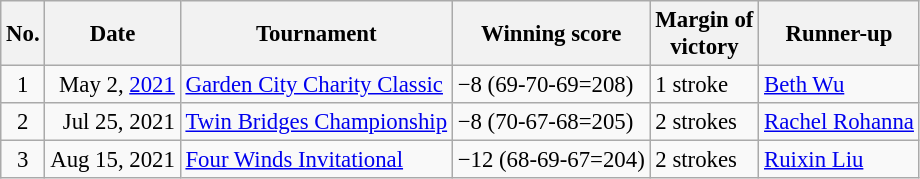<table class="wikitable" style="font-size:95%;">
<tr>
<th>No.</th>
<th>Date</th>
<th>Tournament</th>
<th>Winning score</th>
<th>Margin of<br>victory</th>
<th>Runner-up</th>
</tr>
<tr>
<td align=center>1</td>
<td align=right>May 2, <a href='#'>2021</a></td>
<td><a href='#'>Garden City Charity Classic</a></td>
<td>−8 (69-70-69=208)</td>
<td>1 stroke</td>
<td> <a href='#'>Beth Wu</a></td>
</tr>
<tr>
<td align=center>2</td>
<td align=right>Jul 25, 2021</td>
<td><a href='#'>Twin Bridges Championship</a></td>
<td>−8 (70-67-68=205)</td>
<td>2 strokes</td>
<td> <a href='#'>Rachel Rohanna</a></td>
</tr>
<tr>
<td align=center>3</td>
<td align=right>Aug 15, 2021</td>
<td><a href='#'>Four Winds Invitational</a></td>
<td>−12 (68-69-67=204)</td>
<td>2 strokes</td>
<td> <a href='#'>Ruixin Liu</a></td>
</tr>
</table>
